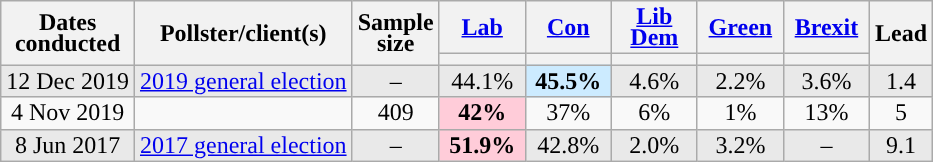<table class="wikitable sortable mw-datatable" style="text-align:center;line-height:14px;">
<tr>
<th rowspan="2">Dates<br>conducted</th>
<th rowspan="2">Pollster/client(s)</th>
<th rowspan="2" data-sort-type="number">Sample<br>size</th>
<th class="unsortable" style="width:50px;"><a href='#'>Lab</a></th>
<th class="unsortable" style="width:50px;"><a href='#'>Con</a></th>
<th class="unsortable" style="width:50px;"><a href='#'>Lib Dem</a></th>
<th class="unsortable" style="width:50px;"><a href='#'>Green</a></th>
<th class="unsortable" style="width:50px;"><a href='#'>Brexit</a></th>
<th rowspan="2" data-sort-type="number">Lead</th>
</tr>
<tr>
<th data-sort-type="number" style="background:"></th>
<th data-sort-type="number" style="background:"></th>
<th data-sort-type="number" style="background:"></th>
<th data-sort-type="number" style="background:"></th>
<th data-sort-type="number" style="background:"></th>
</tr>
<tr style="background:#E9E9E9;">
<td data-sort-value="2017-06-08">12 Dec 2019</td>
<td><a href='#'>2019 general election</a></td>
<td>–</td>
<td>44.1%</td>
<td style="background:#CCEBFF;"><strong>45.5%</strong></td>
<td>4.6%</td>
<td>2.2%</td>
<td>3.6%</td>
<td style="background:">1.4</td>
</tr>
<tr>
<td data-sort-value="2019-11-4">4 Nov 2019</td>
<td></td>
<td>409</td>
<td style="background:#FFCCD9;"><strong>42%</strong></td>
<td>37%</td>
<td>6%</td>
<td>1%</td>
<td>13%</td>
<td style="background:">5</td>
</tr>
<tr style="background:#E9E9E9;">
<td data-sort-value="2017-06-08">8 Jun 2017</td>
<td><a href='#'>2017 general election</a></td>
<td>–</td>
<td style="background:#FFCCD9;"><strong>51.9%</strong></td>
<td>42.8%</td>
<td>2.0%</td>
<td>3.2%</td>
<td>–</td>
<td style="background:">9.1</td>
</tr>
</table>
